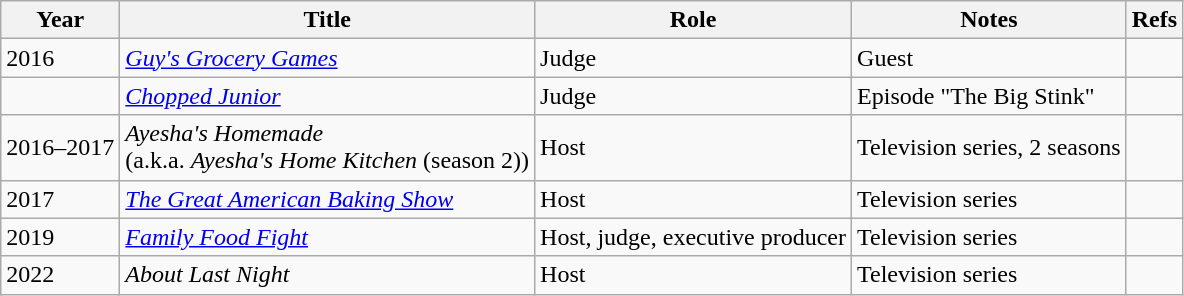<table class="wikitable sortable">
<tr>
<th>Year</th>
<th>Title</th>
<th>Role</th>
<th class="unsortable">Notes</th>
<th class="unsortable">Refs</th>
</tr>
<tr>
<td>2016</td>
<td><em><a href='#'>Guy's Grocery Games</a></em></td>
<td>Judge</td>
<td>Guest</td>
<td></td>
</tr>
<tr>
<td></td>
<td><em><a href='#'>Chopped Junior</a></em></td>
<td>Judge</td>
<td>Episode "The Big Stink"</td>
<td></td>
</tr>
<tr>
<td>2016–2017</td>
<td><em>Ayesha's Homemade</em><br>(a.k.a. <em>Ayesha's Home Kitchen</em> (season 2))</td>
<td>Host</td>
<td>Television series, 2 seasons</td>
<td></td>
</tr>
<tr>
<td>2017</td>
<td><em><a href='#'>The Great American Baking Show</a></em></td>
<td>Host</td>
<td>Television series</td>
<td></td>
</tr>
<tr>
<td>2019</td>
<td><em><a href='#'>Family Food Fight</a></em></td>
<td>Host, judge, executive producer</td>
<td>Television series</td>
<td></td>
</tr>
<tr>
<td>2022</td>
<td><em>About Last Night</em></td>
<td>Host</td>
<td>Television series</td>
<td></td>
</tr>
</table>
